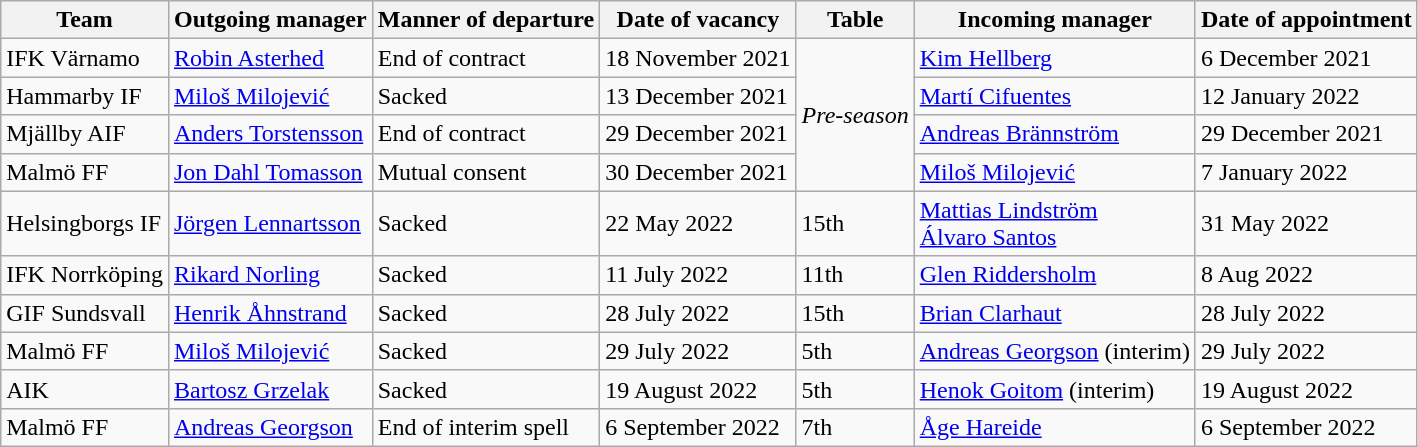<table class="wikitable">
<tr>
<th>Team</th>
<th>Outgoing manager</th>
<th>Manner of departure</th>
<th>Date of vacancy</th>
<th>Table</th>
<th>Incoming manager</th>
<th>Date of appointment</th>
</tr>
<tr>
<td>IFK Värnamo</td>
<td> <a href='#'>Robin Asterhed</a></td>
<td>End of contract</td>
<td>18 November 2021</td>
<td rowspan=4><em>Pre-season</em></td>
<td> <a href='#'>Kim Hellberg</a></td>
<td>6 December 2021</td>
</tr>
<tr>
<td>Hammarby IF</td>
<td> <a href='#'>Miloš Milojević</a></td>
<td>Sacked</td>
<td>13 December 2021</td>
<td> <a href='#'>Martí Cifuentes</a></td>
<td>12 January 2022</td>
</tr>
<tr>
<td>Mjällby AIF</td>
<td> <a href='#'>Anders Torstensson</a></td>
<td>End of contract</td>
<td>29 December 2021</td>
<td> <a href='#'>Andreas Brännström</a></td>
<td>29 December 2021</td>
</tr>
<tr>
<td>Malmö FF</td>
<td> <a href='#'>Jon Dahl Tomasson</a></td>
<td>Mutual consent</td>
<td>30 December 2021</td>
<td> <a href='#'>Miloš Milojević</a></td>
<td>7 January 2022</td>
</tr>
<tr>
<td>Helsingborgs IF</td>
<td> <a href='#'>Jörgen Lennartsson</a></td>
<td>Sacked</td>
<td>22 May 2022</td>
<td>15th</td>
<td> <a href='#'>Mattias Lindström</a><br> <a href='#'>Álvaro Santos</a></td>
<td>31 May 2022</td>
</tr>
<tr>
<td>IFK Norrköping</td>
<td> <a href='#'>Rikard Norling</a></td>
<td>Sacked</td>
<td>11 July 2022</td>
<td>11th</td>
<td> <a href='#'>Glen Riddersholm</a></td>
<td>8 Aug 2022</td>
</tr>
<tr>
<td>GIF Sundsvall</td>
<td> <a href='#'>Henrik Åhnstrand</a></td>
<td>Sacked</td>
<td>28 July 2022</td>
<td>15th</td>
<td> <a href='#'>Brian Clarhaut</a></td>
<td>28 July 2022</td>
</tr>
<tr>
<td>Malmö FF</td>
<td> <a href='#'>Miloš Milojević</a></td>
<td>Sacked</td>
<td>29 July 2022</td>
<td>5th</td>
<td> <a href='#'>Andreas Georgson</a> (interim)</td>
<td>29 July 2022</td>
</tr>
<tr>
<td>AIK</td>
<td> <a href='#'>Bartosz Grzelak</a></td>
<td>Sacked</td>
<td>19 August 2022</td>
<td>5th</td>
<td> <a href='#'>Henok Goitom</a> (interim)</td>
<td>19 August 2022</td>
</tr>
<tr>
<td>Malmö FF</td>
<td> <a href='#'>Andreas Georgson</a></td>
<td>End of interim spell</td>
<td>6 September 2022</td>
<td>7th</td>
<td> <a href='#'>Åge Hareide</a></td>
<td>6 September 2022</td>
</tr>
</table>
